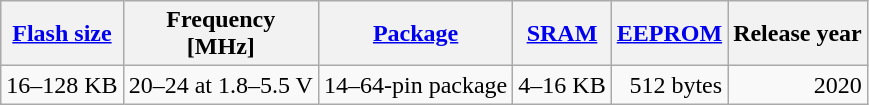<table class="wikitable">
<tr>
<th><a href='#'>Flash size</a></th>
<th>Frequency<br>[MHz]</th>
<th><a href='#'>Package</a></th>
<th><a href='#'>SRAM</a></th>
<th><a href='#'>EEPROM</a></th>
<th>Release year</th>
</tr>
<tr align="right">
<td>16–128 KB</td>
<td>20–24 at 1.8–5.5 V</td>
<td>14–64-pin package</td>
<td>4–16 KB</td>
<td>512 bytes</td>
<td>2020</td>
</tr>
</table>
